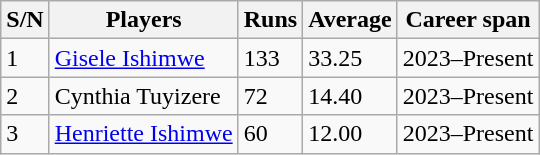<table class="wikitable">
<tr>
<th>S/N</th>
<th>Players</th>
<th>Runs</th>
<th>Average</th>
<th>Career span</th>
</tr>
<tr>
<td>1</td>
<td><a href='#'>Gisele Ishimwe</a></td>
<td>133</td>
<td>33.25</td>
<td>2023–Present</td>
</tr>
<tr>
<td>2</td>
<td>Cynthia Tuyizere</td>
<td>72</td>
<td>14.40</td>
<td>2023–Present</td>
</tr>
<tr>
<td>3</td>
<td><a href='#'>Henriette Ishimwe</a></td>
<td>60</td>
<td>12.00</td>
<td>2023–Present</td>
</tr>
</table>
